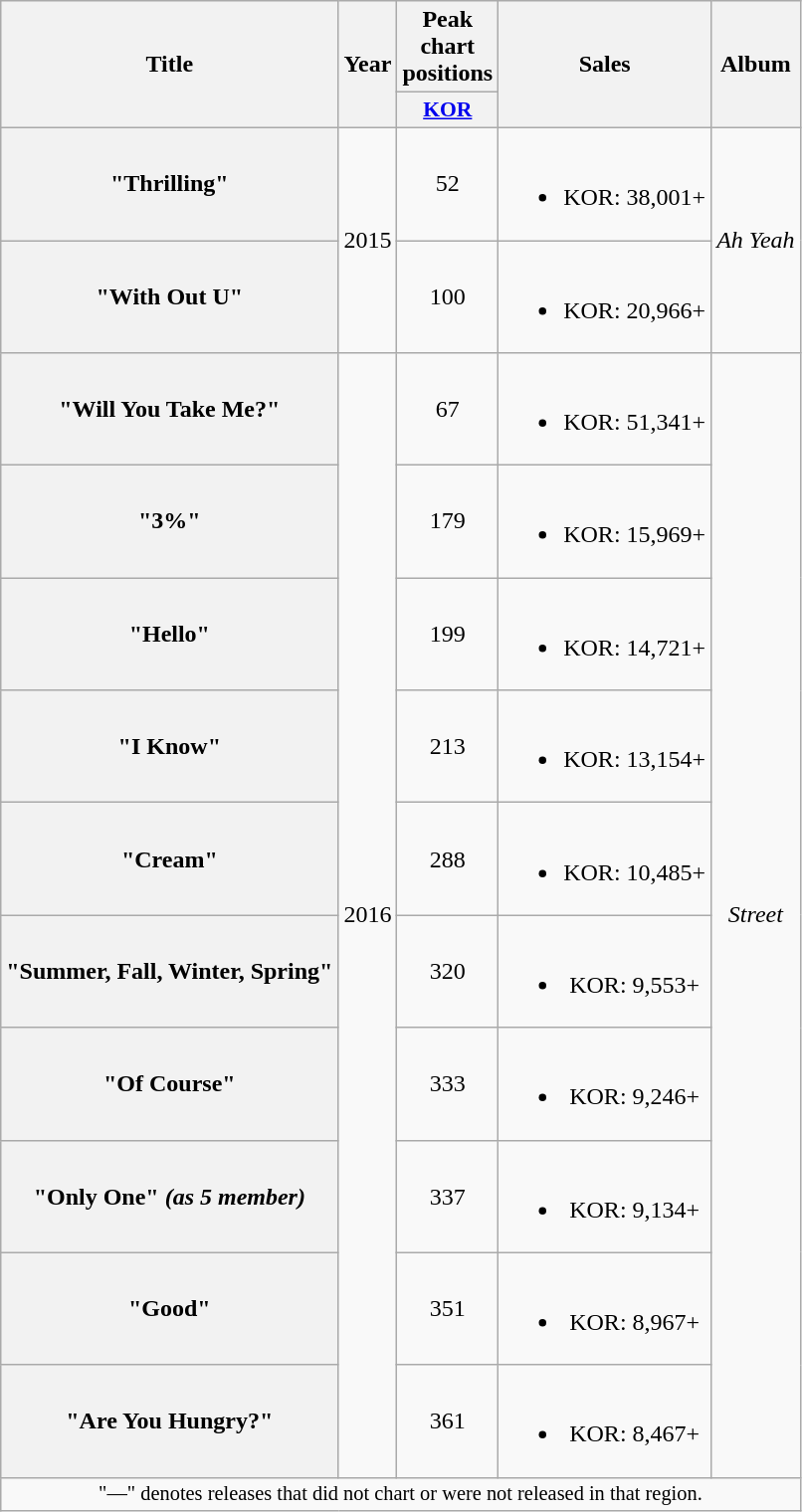<table class="wikitable plainrowheaders" style="text-align:center">
<tr>
<th scope="col" rowspan="2">Title</th>
<th scope="col" rowspan="2">Year</th>
<th scope="col">Peak<br>chart<br>positions</th>
<th scope="col" rowspan="2">Sales</th>
<th scope="col" rowspan="2">Album</th>
</tr>
<tr>
<th scope="col" style="width:3em;font-size:90%"><a href='#'>KOR</a><br></th>
</tr>
<tr>
<th scope="row">"Thrilling"</th>
<td rowspan="2">2015</td>
<td>52</td>
<td><br><ul><li>KOR: 38,001+</li></ul></td>
<td rowspan="2"><em>Ah Yeah</em></td>
</tr>
<tr>
<th scope="row">"With Out U"</th>
<td>100</td>
<td><br><ul><li>KOR: 20,966+</li></ul></td>
</tr>
<tr>
<th scope="row">"Will You Take Me?"</th>
<td rowspan="10">2016</td>
<td>67</td>
<td><br><ul><li>KOR: 51,341+</li></ul></td>
<td rowspan="10"><em>Street</em></td>
</tr>
<tr>
<th scope="row">"3%"</th>
<td>179</td>
<td><br><ul><li>KOR: 15,969+</li></ul></td>
</tr>
<tr>
<th scope="row">"Hello"</th>
<td>199</td>
<td><br><ul><li>KOR: 14,721+</li></ul></td>
</tr>
<tr>
<th scope="row">"I Know"</th>
<td>213</td>
<td><br><ul><li>KOR: 13,154+</li></ul></td>
</tr>
<tr>
<th scope="row">"Cream"</th>
<td>288</td>
<td><br><ul><li>KOR: 10,485+</li></ul></td>
</tr>
<tr>
<th scope="row">"Summer, Fall, Winter, Spring"</th>
<td>320</td>
<td><br><ul><li>KOR: 9,553+</li></ul></td>
</tr>
<tr>
<th scope="row">"Of Course"</th>
<td>333</td>
<td><br><ul><li>KOR: 9,246+</li></ul></td>
</tr>
<tr>
<th scope="row">"Only One" <em>(as 5 member)</em></th>
<td>337</td>
<td><br><ul><li>KOR: 9,134+</li></ul></td>
</tr>
<tr>
<th scope="row">"Good"</th>
<td>351</td>
<td><br><ul><li>KOR: 8,967+</li></ul></td>
</tr>
<tr>
<th scope="row">"Are You Hungry?"</th>
<td>361</td>
<td><br><ul><li>KOR: 8,467+</li></ul></td>
</tr>
<tr>
<td colspan="5" style="font-size:85%">"—" denotes releases that did not chart or were not released in that region.</td>
</tr>
</table>
